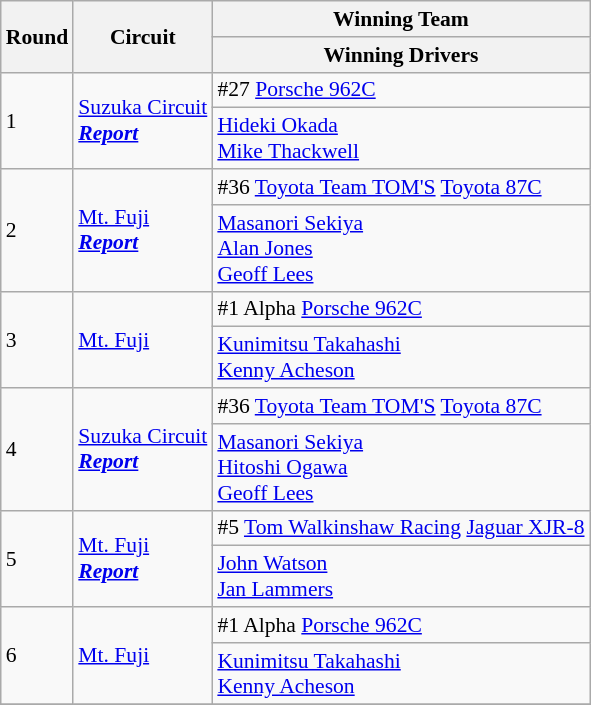<table class="wikitable" style="font-size: 90%;">
<tr>
<th rowspan=2>Round</th>
<th rowspan=2>Circuit</th>
<th>Winning Team</th>
</tr>
<tr>
<th>Winning Drivers</th>
</tr>
<tr>
<td rowspan=2>1</td>
<td rowspan=2><a href='#'>Suzuka Circuit</a><br><strong><em><a href='#'>Report</a></em></strong></td>
<td>#27   <a href='#'>Porsche 962C</a></td>
</tr>
<tr>
<td> <a href='#'>Hideki Okada</a><br> <a href='#'>Mike Thackwell</a></td>
</tr>
<tr>
<td rowspan=2>2</td>
<td rowspan=2><a href='#'>Mt. Fuji</a><br><strong><em><a href='#'>Report</a></em></strong></td>
<td>#36 <a href='#'>Toyota Team TOM'S</a> <a href='#'>Toyota 87C</a></td>
</tr>
<tr>
<td> <a href='#'>Masanori Sekiya</a><br> <a href='#'>Alan Jones</a><br> <a href='#'>Geoff Lees</a></td>
</tr>
<tr>
<td rowspan=2>3</td>
<td rowspan=2><a href='#'>Mt. Fuji</a></td>
<td>#1 Alpha  <a href='#'>Porsche 962C</a></td>
</tr>
<tr>
<td> <a href='#'>Kunimitsu Takahashi</a><br> <a href='#'>Kenny Acheson</a></td>
</tr>
<tr>
<td rowspan=2>4</td>
<td rowspan=2><a href='#'>Suzuka Circuit</a><br><strong><em><a href='#'>Report</a></em></strong></td>
<td>#36 <a href='#'>Toyota Team TOM'S</a> <a href='#'>Toyota 87C</a></td>
</tr>
<tr>
<td> <a href='#'>Masanori Sekiya</a><br> <a href='#'>Hitoshi Ogawa</a><br> <a href='#'>Geoff Lees</a></td>
</tr>
<tr>
<td rowspan=2>5</td>
<td rowspan=2><a href='#'>Mt. Fuji</a><br><strong><em><a href='#'>Report</a></em></strong></td>
<td>#5 <a href='#'>Tom Walkinshaw Racing</a> <a href='#'>Jaguar XJR-8</a></td>
</tr>
<tr>
<td> <a href='#'>John Watson</a><br> <a href='#'>Jan Lammers</a></td>
</tr>
<tr>
<td rowspan=2>6</td>
<td rowspan=2><a href='#'>Mt. Fuji</a></td>
<td>#1 Alpha  <a href='#'>Porsche 962C</a></td>
</tr>
<tr>
<td> <a href='#'>Kunimitsu Takahashi</a><br> <a href='#'>Kenny Acheson</a></td>
</tr>
<tr>
</tr>
</table>
